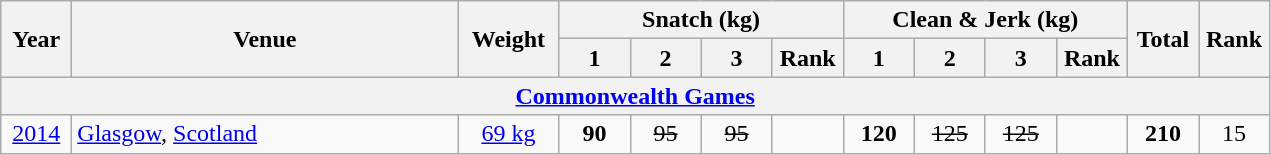<table class = "wikitable" style="text-align:center;">
<tr>
<th rowspan=2 width=40>Year</th>
<th rowspan=2 width=250>Venue</th>
<th rowspan=2 width=60>Weight</th>
<th colspan=4>Snatch (kg)</th>
<th colspan=4>Clean & Jerk (kg)</th>
<th rowspan=2 width=40>Total</th>
<th rowspan=2 width=40>Rank</th>
</tr>
<tr>
<th width=40>1</th>
<th width=40>2</th>
<th width=40>3</th>
<th width=40>Rank</th>
<th width=40>1</th>
<th width=40>2</th>
<th width=40>3</th>
<th width=40>Rank</th>
</tr>
<tr>
<th colspan=13><a href='#'>Commonwealth Games</a></th>
</tr>
<tr>
<td><a href='#'>2014</a></td>
<td align=left> <a href='#'>Glasgow</a>, <a href='#'>Scotland</a></td>
<td><a href='#'>69 kg</a></td>
<td><strong>90</strong></td>
<td><s>95</s></td>
<td><s>95</s></td>
<td></td>
<td><strong>120</strong></td>
<td><s>125</s></td>
<td><s>125</s></td>
<td></td>
<td><strong>210</strong></td>
<td>15</td>
</tr>
</table>
